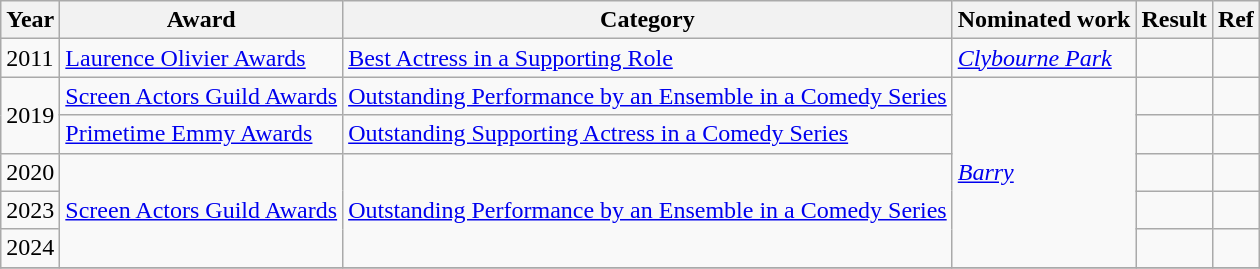<table class="wikitable sortable">
<tr>
<th>Year</th>
<th>Award</th>
<th>Category</th>
<th>Nominated work</th>
<th>Result</th>
<th class=unsortable>Ref</th>
</tr>
<tr>
<td>2011</td>
<td><a href='#'>Laurence Olivier Awards</a></td>
<td><a href='#'>Best Actress in a Supporting Role</a></td>
<td><em><a href='#'>Clybourne Park</a></em></td>
<td></td>
<td style="text-align:center;"></td>
</tr>
<tr>
<td rowspan="2">2019</td>
<td><a href='#'>Screen Actors Guild Awards</a></td>
<td><a href='#'>Outstanding Performance by an Ensemble in a Comedy Series</a></td>
<td rowspan="5"><em><a href='#'>Barry</a></em></td>
<td></td>
<td style="text-align:center;"></td>
</tr>
<tr>
<td><a href='#'>Primetime Emmy Awards</a></td>
<td><a href='#'>Outstanding Supporting Actress in a Comedy Series</a></td>
<td></td>
<td style="text-align:center;"></td>
</tr>
<tr>
<td>2020</td>
<td rowspan="3"><a href='#'>Screen Actors Guild Awards</a></td>
<td rowspan="3"><a href='#'>Outstanding Performance by an Ensemble in a Comedy Series</a></td>
<td></td>
<td></td>
</tr>
<tr>
<td>2023</td>
<td></td>
<td></td>
</tr>
<tr>
<td>2024</td>
<td></td>
<td style="text-align:center;"></td>
</tr>
<tr>
</tr>
</table>
